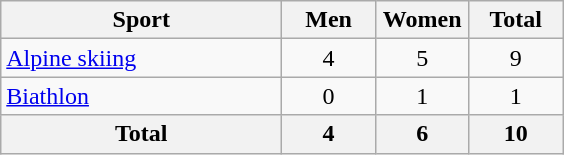<table class="wikitable sortable" style="text-align:center;">
<tr>
<th width=180>Sport</th>
<th width=55>Men</th>
<th width=55>Women</th>
<th width=55>Total</th>
</tr>
<tr>
<td align=left><a href='#'>Alpine skiing</a></td>
<td>4</td>
<td>5</td>
<td>9</td>
</tr>
<tr>
<td align=left><a href='#'>Biathlon</a></td>
<td>0</td>
<td>1</td>
<td>1</td>
</tr>
<tr>
<th>Total</th>
<th>4</th>
<th>6</th>
<th>10</th>
</tr>
</table>
